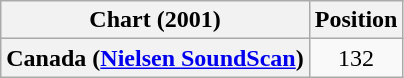<table class="wikitable plainrowheaders" style="text-align:center">
<tr>
<th>Chart (2001)</th>
<th>Position</th>
</tr>
<tr>
<th scope="row">Canada (<a href='#'>Nielsen SoundScan</a>)</th>
<td>132</td>
</tr>
</table>
